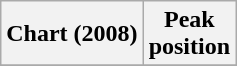<table class="wikitable sortable">
<tr>
<th>Chart (2008)</th>
<th>Peak<br>position</th>
</tr>
<tr>
</tr>
</table>
